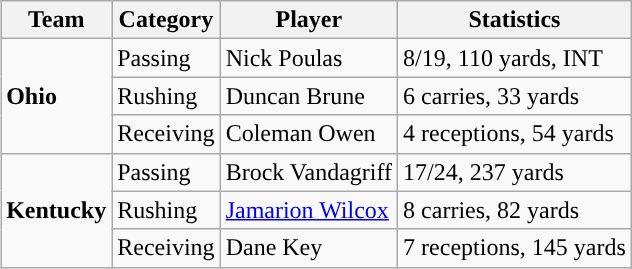<table class="wikitable" style="float: right;">
<tr>
<th>Team</th>
<th>Category</th>
<th>Player</th>
<th>Statistics</th>
</tr>
<tr>
<td rowspan=3><strong>Ohio</strong></td>
<td>Passing</td>
<td>Nick Poulas</td>
<td>8/19, 110 yards, INT</td>
</tr>
<tr>
<td>Rushing</td>
<td>Duncan Brune</td>
<td>6 carries, 33 yards</td>
</tr>
<tr>
<td>Receiving</td>
<td>Coleman Owen</td>
<td>4 receptions, 54 yards</td>
</tr>
<tr>
<td rowspan=3><strong>Kentucky</strong></td>
<td>Passing</td>
<td>Brock Vandagriff</td>
<td>17/24, 237 yards</td>
</tr>
<tr>
<td>Rushing</td>
<td><a href='#'>Jamarion Wilcox</a></td>
<td>8 carries, 82 yards</td>
</tr>
<tr>
<td>Receiving</td>
<td>Dane Key</td>
<td>7 receptions, 145 yards</td>
</tr>
</table>
